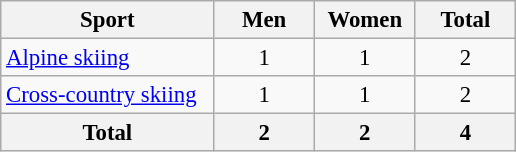<table class="wikitable" style="text-align:center; font-size: 95%">
<tr>
<th width=135>Sport</th>
<th width=60>Men</th>
<th width=60>Women</th>
<th width=60>Total</th>
</tr>
<tr>
<td align=left><a href='#'>Alpine skiing</a></td>
<td>1</td>
<td>1</td>
<td>2</td>
</tr>
<tr>
<td align=left><a href='#'>Cross-country skiing</a></td>
<td>1</td>
<td>1</td>
<td>2</td>
</tr>
<tr>
<th>Total</th>
<th>2</th>
<th>2</th>
<th>4</th>
</tr>
</table>
